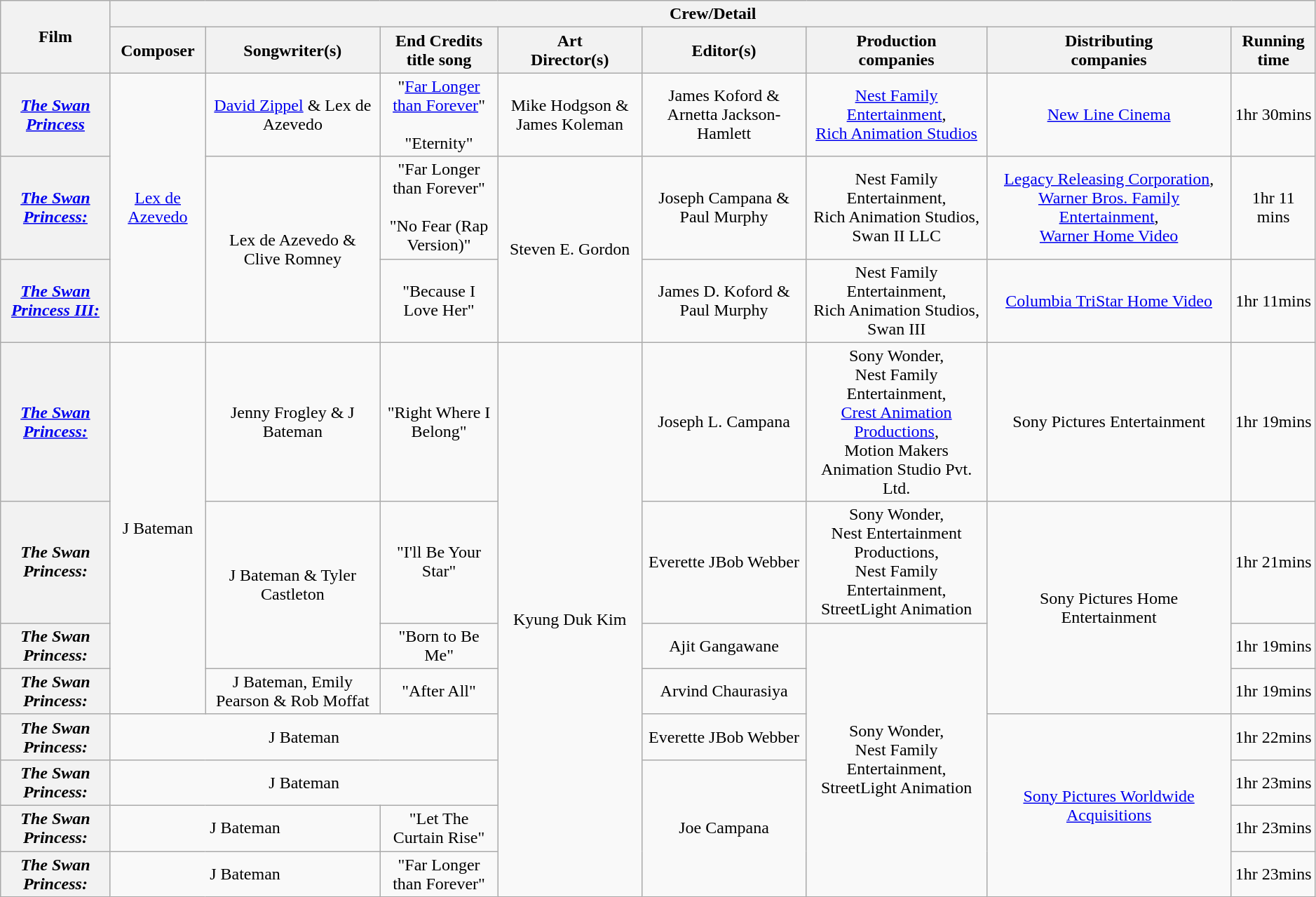<table class="wikitable sortable" style="text-align:center; width:99%;">
<tr>
<th rowspan="2">Film</th>
<th colspan="8">Crew/Detail</th>
</tr>
<tr>
<th style="text-align:center;">Composer</th>
<th style="text-align:center;">Songwriter(s)</th>
<th style="text-align:center;">End Credits <br>title song</th>
<th style="text-align:center;">Art <br>Director(s)</th>
<th style="text-align:center;">Editor(s)</th>
<th style="text-align:center;">Production <br>companies</th>
<th style="text-align:center;">Distributing <br>companies</th>
<th style="text-align:center;">Running time</th>
</tr>
<tr>
<th><em><a href='#'>The Swan Princess</a></em></th>
<td rowspan="3"><a href='#'>Lex de Azevedo</a></td>
<td><a href='#'>David Zippel</a> & Lex de Azevedo</td>
<td>"<a href='#'>Far Longer than Forever</a>" <br><br>"Eternity" <br></td>
<td>Mike Hodgson & James Koleman</td>
<td>James Koford & Arnetta Jackson-Hamlett</td>
<td><a href='#'>Nest Family Entertainment</a>, <br><a href='#'>Rich Animation Studios</a></td>
<td><a href='#'>New Line Cinema</a></td>
<td>1hr 30mins</td>
</tr>
<tr>
<th><em><a href='#'>The Swan Princess: <br></a></em></th>
<td rowspan="2">Lex de Azevedo & Clive Romney</td>
<td>"Far Longer than Forever"<br><br>"No Fear (Rap Version)"<br></td>
<td rowspan="2">Steven E. Gordon</td>
<td>Joseph Campana & Paul Murphy</td>
<td>Nest Family Entertainment, <br>Rich Animation Studios, <br>Swan II LLC</td>
<td><a href='#'>Legacy Releasing Corporation</a>, <a href='#'>Warner Bros. Family Entertainment</a>, <br><a href='#'>Warner Home Video</a></td>
<td>1hr 11 mins</td>
</tr>
<tr>
<th><em><a href='#'>The Swan Princess III: <br></a></em></th>
<td>"Because I Love Her" <br></td>
<td>James D. Koford & Paul Murphy</td>
<td>Nest Family Entertainment, <br>Rich Animation Studios, <br>Swan III</td>
<td><a href='#'>Columbia TriStar Home Video</a></td>
<td>1hr 11mins</td>
</tr>
<tr>
<th><em><a href='#'>The Swan Princess: <br></a></em></th>
<td rowspan="4">J Bateman</td>
<td>Jenny Frogley & J Bateman</td>
<td>"Right Where I Belong" <br></td>
<td rowspan="10">Kyung Duk Kim</td>
<td>Joseph L. Campana</td>
<td>Sony Wonder, <br>Nest Family Entertainment, <br><a href='#'>Crest Animation Productions</a>, <br>Motion Makers Animation Studio Pvt. Ltd.</td>
<td>Sony Pictures Entertainment</td>
<td>1hr 19mins</td>
</tr>
<tr>
<th><em>The Swan Princess: <br></em></th>
<td rowspan="2">J Bateman & Tyler Castleton</td>
<td>"I'll Be Your Star" <br></td>
<td>Everette JBob Webber</td>
<td>Sony Wonder, <br>Nest Entertainment Productions, <br>Nest Family Entertainment, <br>StreetLight Animation</td>
<td rowspan="3">Sony Pictures Home Entertainment</td>
<td>1hr 21mins</td>
</tr>
<tr>
<th><em>The Swan Princess: <br></em></th>
<td>"Born to Be Me" <br></td>
<td>Ajit Gangawane</td>
<td rowspan="6">Sony Wonder, <br>Nest Family Entertainment, <br>StreetLight Animation</td>
<td>1hr 19mins</td>
</tr>
<tr>
<th><em>The Swan Princess: <br></em></th>
<td>J Bateman, Emily Pearson & Rob Moffat</td>
<td>"After All" <br></td>
<td>Arvind Chaurasiya</td>
<td>1hr 19mins</td>
</tr>
<tr>
<th><em>The Swan Princess: <br></em></th>
<td colspan="3">J Bateman</td>
<td>Everette JBob Webber</td>
<td rowspan="4"><a href='#'>Sony Pictures Worldwide Acquisitions</a></td>
<td>1hr 22mins</td>
</tr>
<tr>
<th><em>The Swan Princess: <br></em></th>
<td colspan="3">J Bateman</td>
<td rowspan="3">Joe Campana</td>
<td>1hr 23mins</td>
</tr>
<tr>
<th><em>The Swan Princess: <br></em></th>
<td colspan="2">J Bateman</td>
<td>"Let The Curtain Rise" <br></td>
<td>1hr 23mins</td>
</tr>
<tr>
<th><em>The Swan Princess: <br></em></th>
<td colspan="2">J Bateman</td>
<td>"Far Longer than Forever" <br></td>
<td>1hr 23mins</td>
</tr>
</table>
